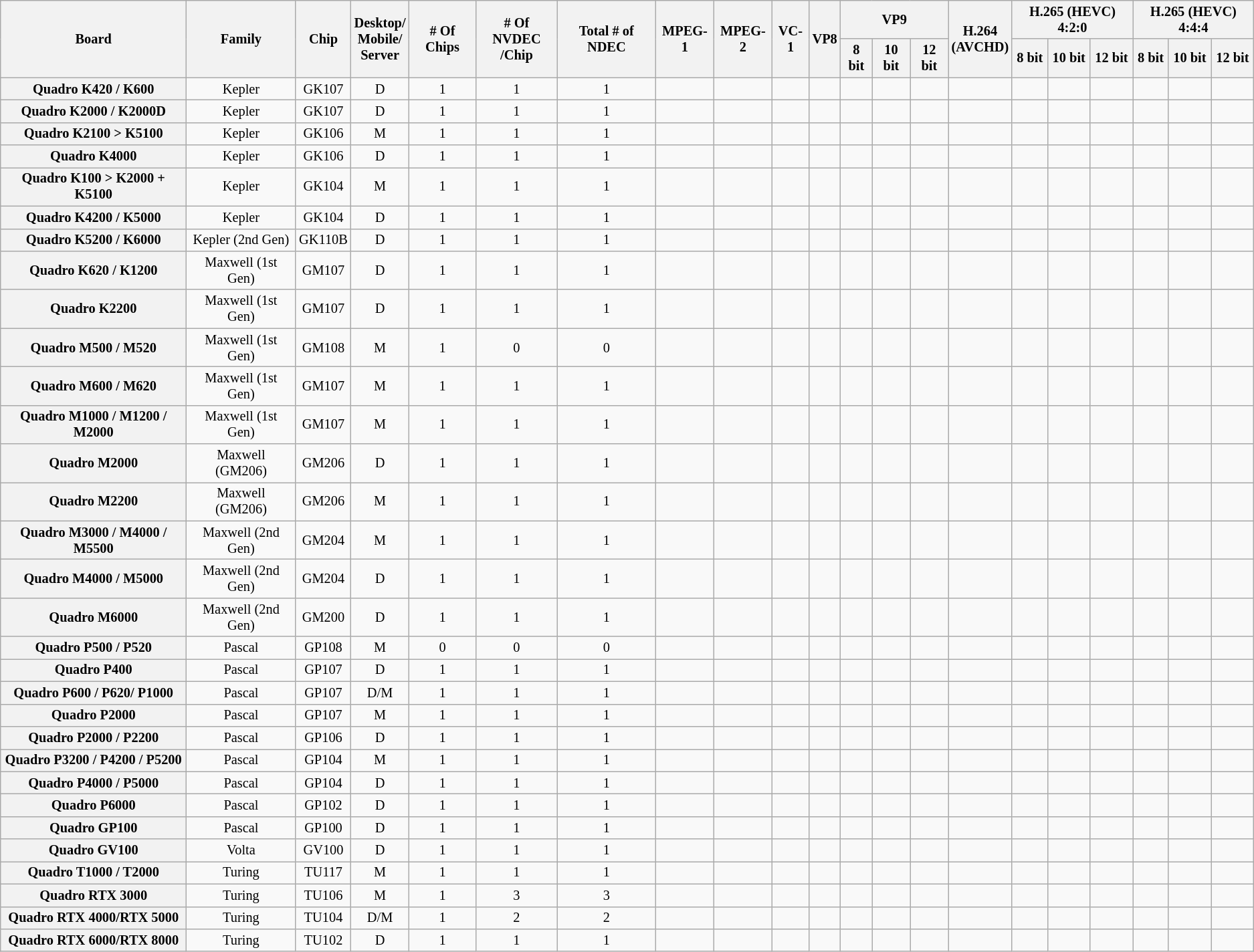<table class="wikitable sortable" style="font-size:85%; text-align:center;">
<tr>
<th rowspan="2">Board</th>
<th rowspan="2">Family</th>
<th rowspan="2">Chip</th>
<th rowspan="2">Desktop/<br>Mobile/<br>Server</th>
<th rowspan="2"># Of Chips</th>
<th rowspan="2"># Of NVDEC<br>/Chip</th>
<th rowspan="2">Total # of NDEC</th>
<th rowspan="2">MPEG-1</th>
<th rowspan="2">MPEG-2</th>
<th rowspan="2">VC-1</th>
<th rowspan="2">VP8</th>
<th colspan="3">VP9</th>
<th rowspan="2">H.264<br>(AVCHD)</th>
<th colspan="3">H.265 (HEVC) 4:2:0</th>
<th colspan="3">H.265 (HEVC) 4:4:4</th>
</tr>
<tr>
<th>8 bit</th>
<th>10 bit</th>
<th>12 bit</th>
<th>8 bit</th>
<th>10 bit</th>
<th>12 bit</th>
<th>8 bit</th>
<th>10 bit</th>
<th>12 bit</th>
</tr>
<tr>
<th>Quadro K420 / K600</th>
<td>Kepler</td>
<td>GK107</td>
<td>D</td>
<td>1</td>
<td>1</td>
<td>1</td>
<td></td>
<td></td>
<td></td>
<td></td>
<td></td>
<td></td>
<td></td>
<td></td>
<td></td>
<td></td>
<td></td>
<td></td>
<td></td>
<td></td>
</tr>
<tr>
<th>Quadro K2000 / K2000D</th>
<td>Kepler</td>
<td>GK107</td>
<td>D</td>
<td>1</td>
<td>1</td>
<td>1</td>
<td></td>
<td></td>
<td></td>
<td></td>
<td></td>
<td></td>
<td></td>
<td></td>
<td></td>
<td></td>
<td></td>
<td></td>
<td></td>
<td></td>
</tr>
<tr>
<th>Quadro K2100 > K5100</th>
<td>Kepler</td>
<td>GK106</td>
<td>M</td>
<td>1</td>
<td>1</td>
<td>1</td>
<td></td>
<td></td>
<td></td>
<td></td>
<td></td>
<td></td>
<td></td>
<td></td>
<td></td>
<td></td>
<td></td>
<td></td>
<td></td>
<td></td>
</tr>
<tr>
<th>Quadro K4000</th>
<td>Kepler</td>
<td>GK106</td>
<td>D</td>
<td>1</td>
<td>1</td>
<td>1</td>
<td></td>
<td></td>
<td></td>
<td></td>
<td></td>
<td></td>
<td></td>
<td></td>
<td></td>
<td></td>
<td></td>
<td></td>
<td></td>
<td></td>
</tr>
<tr>
<th>Quadro K100 > K2000 + K5100</th>
<td>Kepler</td>
<td>GK104</td>
<td>M</td>
<td>1</td>
<td>1</td>
<td>1</td>
<td></td>
<td></td>
<td></td>
<td></td>
<td></td>
<td></td>
<td></td>
<td></td>
<td></td>
<td></td>
<td></td>
<td></td>
<td></td>
<td></td>
</tr>
<tr>
<th>Quadro K4200 / K5000</th>
<td>Kepler</td>
<td>GK104</td>
<td>D</td>
<td>1</td>
<td>1</td>
<td>1</td>
<td></td>
<td></td>
<td></td>
<td></td>
<td></td>
<td></td>
<td></td>
<td></td>
<td></td>
<td></td>
<td></td>
<td></td>
<td></td>
<td></td>
</tr>
<tr>
<th>Quadro K5200 / K6000</th>
<td>Kepler (2nd Gen)</td>
<td>GK110B</td>
<td>D</td>
<td>1</td>
<td>1</td>
<td>1</td>
<td></td>
<td></td>
<td></td>
<td></td>
<td></td>
<td></td>
<td></td>
<td></td>
<td></td>
<td></td>
<td></td>
<td></td>
<td></td>
<td></td>
</tr>
<tr>
<th>Quadro K620 / K1200</th>
<td>Maxwell (1st Gen)</td>
<td>GM107</td>
<td>D</td>
<td>1</td>
<td>1</td>
<td>1</td>
<td></td>
<td></td>
<td></td>
<td></td>
<td></td>
<td></td>
<td></td>
<td></td>
<td></td>
<td></td>
<td></td>
<td></td>
<td></td>
<td></td>
</tr>
<tr>
<th>Quadro K2200</th>
<td>Maxwell (1st Gen)</td>
<td>GM107</td>
<td>D</td>
<td>1</td>
<td>1</td>
<td>1</td>
<td></td>
<td></td>
<td></td>
<td></td>
<td></td>
<td></td>
<td></td>
<td></td>
<td></td>
<td></td>
<td></td>
<td></td>
<td></td>
<td></td>
</tr>
<tr>
<th>Quadro M500 / M520</th>
<td>Maxwell (1st Gen)</td>
<td>GM108</td>
<td>M</td>
<td>1</td>
<td>0</td>
<td>0</td>
<td></td>
<td></td>
<td></td>
<td></td>
<td></td>
<td></td>
<td></td>
<td></td>
<td></td>
<td></td>
<td></td>
<td></td>
<td></td>
<td></td>
</tr>
<tr>
<th>Quadro M600 / M620</th>
<td>Maxwell (1st Gen)</td>
<td>GM107</td>
<td>M</td>
<td>1</td>
<td>1</td>
<td>1</td>
<td></td>
<td></td>
<td></td>
<td></td>
<td></td>
<td></td>
<td></td>
<td></td>
<td></td>
<td></td>
<td></td>
<td></td>
<td></td>
<td></td>
</tr>
<tr>
<th>Quadro M1000 / M1200 / M2000</th>
<td>Maxwell (1st Gen)</td>
<td>GM107</td>
<td>M</td>
<td>1</td>
<td>1</td>
<td>1</td>
<td></td>
<td></td>
<td></td>
<td></td>
<td></td>
<td></td>
<td></td>
<td></td>
<td></td>
<td></td>
<td></td>
<td></td>
<td></td>
<td></td>
</tr>
<tr>
<th>Quadro M2000</th>
<td>Maxwell (GM206)</td>
<td>GM206</td>
<td>D</td>
<td>1</td>
<td>1</td>
<td>1</td>
<td></td>
<td></td>
<td></td>
<td></td>
<td></td>
<td></td>
<td></td>
<td></td>
<td></td>
<td></td>
<td></td>
<td></td>
<td></td>
<td></td>
</tr>
<tr>
<th>Quadro M2200</th>
<td>Maxwell (GM206)</td>
<td>GM206</td>
<td>M</td>
<td>1</td>
<td>1</td>
<td>1</td>
<td></td>
<td></td>
<td></td>
<td></td>
<td></td>
<td></td>
<td></td>
<td></td>
<td></td>
<td></td>
<td></td>
<td></td>
<td></td>
<td></td>
</tr>
<tr>
<th>Quadro M3000 / M4000 / M5500</th>
<td>Maxwell (2nd Gen)</td>
<td>GM204</td>
<td>M</td>
<td>1</td>
<td>1</td>
<td>1</td>
<td></td>
<td></td>
<td></td>
<td></td>
<td></td>
<td></td>
<td></td>
<td></td>
<td></td>
<td></td>
<td></td>
<td></td>
<td></td>
<td></td>
</tr>
<tr>
<th>Quadro M4000 / M5000</th>
<td>Maxwell (2nd Gen)</td>
<td>GM204</td>
<td>D</td>
<td>1</td>
<td>1</td>
<td>1</td>
<td></td>
<td></td>
<td></td>
<td></td>
<td></td>
<td></td>
<td></td>
<td></td>
<td></td>
<td></td>
<td></td>
<td></td>
<td></td>
<td></td>
</tr>
<tr>
<th>Quadro M6000</th>
<td>Maxwell (2nd Gen)</td>
<td>GM200</td>
<td>D</td>
<td>1</td>
<td>1</td>
<td>1</td>
<td></td>
<td></td>
<td></td>
<td></td>
<td></td>
<td></td>
<td></td>
<td></td>
<td></td>
<td></td>
<td></td>
<td></td>
<td></td>
<td></td>
</tr>
<tr>
<th>Quadro P500 / P520</th>
<td>Pascal</td>
<td>GP108</td>
<td>M</td>
<td>0</td>
<td>0</td>
<td>0</td>
<td></td>
<td></td>
<td></td>
<td></td>
<td></td>
<td></td>
<td></td>
<td></td>
<td></td>
<td></td>
<td></td>
<td></td>
<td></td>
<td></td>
</tr>
<tr>
<th>Quadro P400</th>
<td>Pascal</td>
<td>GP107</td>
<td>D</td>
<td>1</td>
<td>1</td>
<td>1</td>
<td></td>
<td></td>
<td></td>
<td></td>
<td></td>
<td></td>
<td></td>
<td></td>
<td></td>
<td></td>
<td></td>
<td></td>
<td></td>
<td></td>
</tr>
<tr>
<th>Quadro P600 / P620/ P1000</th>
<td>Pascal</td>
<td>GP107</td>
<td>D/M</td>
<td>1</td>
<td>1</td>
<td>1</td>
<td></td>
<td></td>
<td></td>
<td></td>
<td></td>
<td></td>
<td></td>
<td></td>
<td></td>
<td></td>
<td></td>
<td></td>
<td></td>
<td></td>
</tr>
<tr>
<th>Quadro P2000</th>
<td>Pascal</td>
<td>GP107</td>
<td>M</td>
<td>1</td>
<td>1</td>
<td>1</td>
<td></td>
<td></td>
<td></td>
<td></td>
<td></td>
<td></td>
<td></td>
<td></td>
<td></td>
<td></td>
<td></td>
<td></td>
<td></td>
<td></td>
</tr>
<tr>
<th>Quadro P2000 / P2200</th>
<td>Pascal</td>
<td>GP106</td>
<td>D</td>
<td>1</td>
<td>1</td>
<td>1</td>
<td></td>
<td></td>
<td></td>
<td></td>
<td></td>
<td></td>
<td></td>
<td></td>
<td></td>
<td></td>
<td></td>
<td></td>
<td></td>
<td></td>
</tr>
<tr>
<th>Quadro P3200 / P4200 / P5200</th>
<td>Pascal</td>
<td>GP104</td>
<td>M</td>
<td>1</td>
<td>1</td>
<td>1</td>
<td></td>
<td></td>
<td></td>
<td></td>
<td></td>
<td></td>
<td></td>
<td></td>
<td></td>
<td></td>
<td></td>
<td></td>
<td></td>
<td></td>
</tr>
<tr>
<th>Quadro P4000 / P5000</th>
<td>Pascal</td>
<td>GP104</td>
<td>D</td>
<td>1</td>
<td>1</td>
<td>1</td>
<td></td>
<td></td>
<td></td>
<td></td>
<td></td>
<td></td>
<td></td>
<td></td>
<td></td>
<td></td>
<td></td>
<td></td>
<td></td>
<td></td>
</tr>
<tr>
<th>Quadro P6000</th>
<td>Pascal</td>
<td>GP102</td>
<td>D</td>
<td>1</td>
<td>1</td>
<td>1</td>
<td></td>
<td></td>
<td></td>
<td></td>
<td></td>
<td></td>
<td></td>
<td></td>
<td></td>
<td></td>
<td></td>
<td></td>
<td></td>
<td></td>
</tr>
<tr>
<th>Quadro GP100</th>
<td>Pascal</td>
<td>GP100</td>
<td>D</td>
<td>1</td>
<td>1</td>
<td>1</td>
<td></td>
<td></td>
<td></td>
<td></td>
<td></td>
<td></td>
<td></td>
<td></td>
<td></td>
<td></td>
<td></td>
<td></td>
<td></td>
<td></td>
</tr>
<tr>
<th>Quadro GV100</th>
<td>Volta</td>
<td>GV100</td>
<td>D</td>
<td>1</td>
<td>1</td>
<td>1</td>
<td></td>
<td></td>
<td></td>
<td></td>
<td></td>
<td></td>
<td></td>
<td></td>
<td></td>
<td></td>
<td></td>
<td></td>
<td></td>
<td></td>
</tr>
<tr>
<th>Quadro T1000 / T2000</th>
<td>Turing</td>
<td>TU117</td>
<td>M</td>
<td>1</td>
<td>1</td>
<td>1</td>
<td></td>
<td></td>
<td></td>
<td></td>
<td></td>
<td></td>
<td></td>
<td></td>
<td></td>
<td></td>
<td></td>
<td></td>
<td></td>
<td></td>
</tr>
<tr>
<th>Quadro RTX 3000</th>
<td>Turing</td>
<td>TU106</td>
<td>M</td>
<td>1</td>
<td>3</td>
<td>3</td>
<td></td>
<td></td>
<td></td>
<td></td>
<td></td>
<td></td>
<td></td>
<td></td>
<td></td>
<td></td>
<td></td>
<td></td>
<td></td>
<td></td>
</tr>
<tr>
<th>Quadro RTX 4000/RTX 5000</th>
<td>Turing</td>
<td>TU104</td>
<td>D/M</td>
<td>1</td>
<td>2</td>
<td>2</td>
<td></td>
<td></td>
<td></td>
<td></td>
<td></td>
<td></td>
<td></td>
<td></td>
<td></td>
<td></td>
<td></td>
<td></td>
<td></td>
<td></td>
</tr>
<tr>
<th>Quadro RTX 6000/RTX 8000</th>
<td>Turing</td>
<td>TU102</td>
<td>D</td>
<td>1</td>
<td>1</td>
<td>1</td>
<td></td>
<td></td>
<td></td>
<td></td>
<td></td>
<td></td>
<td></td>
<td></td>
<td></td>
<td></td>
<td></td>
<td></td>
<td></td>
<td></td>
</tr>
</table>
